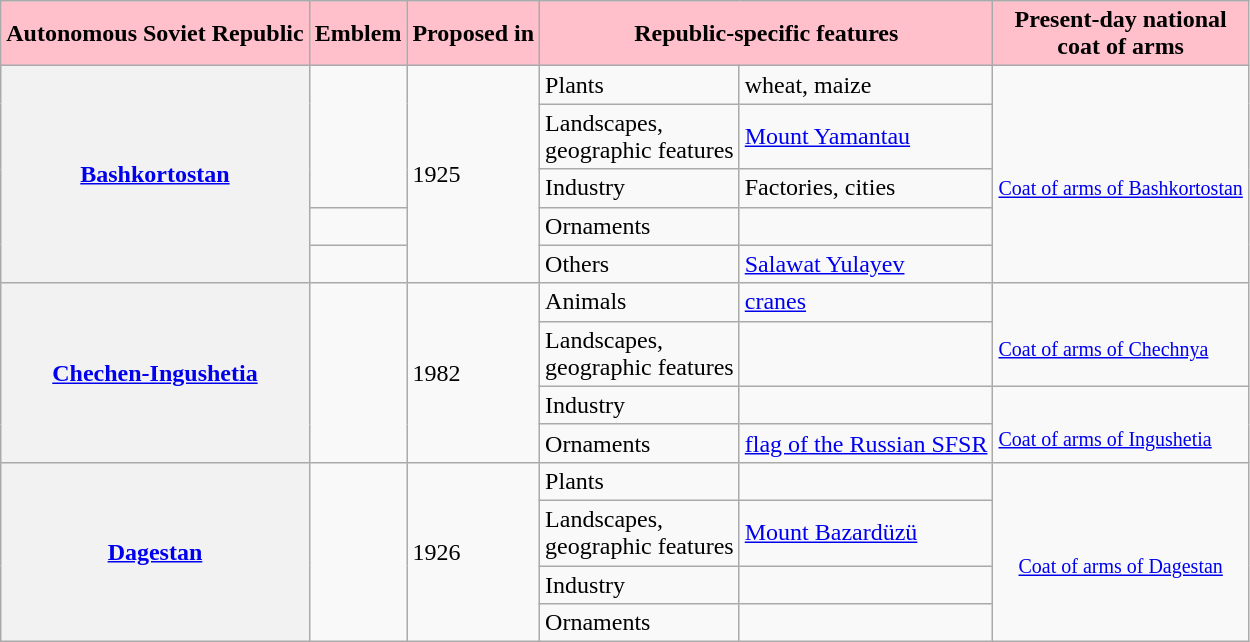<table class="wikitable">
<tr>
<th style="background:pink">Autonomous Soviet Republic</th>
<th style="background:pink">Emblem</th>
<th style="background:pink">Proposed in</th>
<th colspan="2" style="background:pink">Republic-specific features</th>
<th style="background:pink">Present-day national <br>coat of arms</th>
</tr>
<tr>
<th rowspan="5"><a href='#'>Bashkortostan</a></th>
<td rowspan="3" align="center"></td>
<td rowspan="5">1925</td>
<td>Plants</td>
<td>wheat, maize</td>
<td rowspan="5" align="center"> <br><small><a href='#'>Coat of arms of Bashkortostan</a></small></td>
</tr>
<tr>
<td>Landscapes, <br>geographic features</td>
<td><a href='#'>Mount Yamantau</a></td>
</tr>
<tr>
<td>Industry</td>
<td>Factories, cities</td>
</tr>
<tr>
<td></td>
<td>Ornaments</td>
<td></td>
</tr>
<tr>
<td></td>
<td>Others</td>
<td><a href='#'>Salawat Yulayev</a></td>
</tr>
<tr>
<th rowspan="4"><a href='#'>Chechen-Ingushetia</a></th>
<td rowspan="4"></td>
<td rowspan="4">1982</td>
<td>Animals</td>
<td><a href='#'>cranes</a></td>
<td rowspan="2"> <br><small><a href='#'>Coat of arms of Chechnya</a></small></td>
</tr>
<tr>
<td>Landscapes, <br>geographic features</td>
<td></td>
</tr>
<tr>
<td>Industry</td>
<td></td>
<td rowspan="2"> <br><small><a href='#'>Coat of arms of Ingushetia</a></small></td>
</tr>
<tr>
<td>Ornaments</td>
<td><a href='#'>flag of the Russian SFSR</a></td>
</tr>
<tr>
<th rowspan="4"><a href='#'>Dagestan</a></th>
<td rowspan="4" align="center"></td>
<td rowspan="4">1926</td>
<td>Plants</td>
<td></td>
<td rowspan="4" align="center"> <br><small><a href='#'>Coat of arms of Dagestan</a></small></td>
</tr>
<tr>
<td>Landscapes, <br>geographic features</td>
<td><a href='#'>Mount Bazardüzü</a></td>
</tr>
<tr>
<td>Industry</td>
<td></td>
</tr>
<tr>
<td>Ornaments</td>
<td></td>
</tr>
</table>
